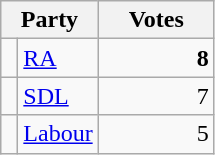<table class="wikitable" style="text-align:right; margin-bottom:0">
<tr>
<th style="width:10px" colspan=3>Party</th>
<th style="width:70px;">Votes</th>
</tr>
<tr>
<td> </td>
<td style="text-align:left;" colspan="2"><a href='#'>RA</a></td>
<td><strong>8</strong></td>
</tr>
<tr>
<td> </td>
<td style="text-align:left;" colspan="2"><a href='#'>SDL</a></td>
<td>7</td>
</tr>
<tr>
<td> </td>
<td style="text-align:left;" colspan="2"><a href='#'>Labour</a></td>
<td>5</td>
</tr>
</table>
